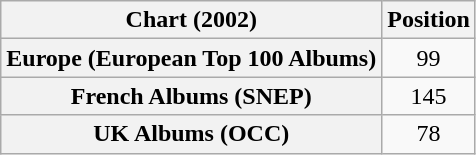<table class="wikitable sortable plainrowheaders" style="text-align:center">
<tr>
<th scope="col">Chart (2002)</th>
<th scope="col">Position</th>
</tr>
<tr>
<th scope="row">Europe (European Top 100 Albums)</th>
<td>99</td>
</tr>
<tr>
<th scope="row">French Albums (SNEP)</th>
<td>145</td>
</tr>
<tr>
<th scope="row">UK Albums (OCC)</th>
<td>78</td>
</tr>
</table>
